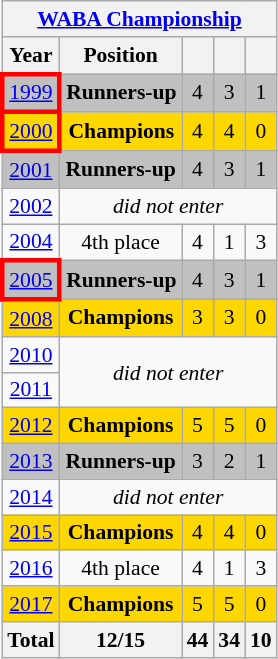<table class="wikitable" style="text-align: center;font-size:90%;">
<tr>
<th colspan=5><a href='#'>WABA Championship</a></th>
</tr>
<tr>
<th>Year</th>
<th>Position</th>
<th></th>
<th></th>
<th></th>
</tr>
<tr bgcolor=silver>
<td style="border: 3px solid red"> <a href='#'>1999</a></td>
<td><strong>Runners-up</strong></td>
<td>4</td>
<td>3</td>
<td>1</td>
</tr>
<tr bgcolor=gold>
<td style="border: 3px solid red"> <a href='#'>2000</a></td>
<td><strong>Champions</strong></td>
<td>4</td>
<td>4</td>
<td>0</td>
</tr>
<tr bgcolor=silver>
<td> <a href='#'>2001</a></td>
<td><strong>Runners-up</strong></td>
<td>4</td>
<td>3</td>
<td>1</td>
</tr>
<tr>
<td>  <a href='#'>2002</a></td>
<td colspan="4"><em>did not enter</em></td>
</tr>
<tr>
<td> <a href='#'>2004</a></td>
<td>4th place</td>
<td>4</td>
<td>1</td>
<td>3</td>
</tr>
<tr bgcolor=silver>
<td style="border: 3px solid red"> <a href='#'>2005</a></td>
<td><strong>Runners-up</strong></td>
<td>4</td>
<td>3</td>
<td>1</td>
</tr>
<tr bgcolor=gold>
<td> <a href='#'>2008</a></td>
<td><strong>Champions</strong></td>
<td>3</td>
<td>3</td>
<td>0</td>
</tr>
<tr>
<td> <a href='#'>2010</a></td>
<td colspan="4" rowspan="2"><em>did not enter</em></td>
</tr>
<tr>
<td> <a href='#'>2011</a></td>
</tr>
<tr bgcolor=gold>
<td> <a href='#'>2012</a></td>
<td><strong>Champions</strong></td>
<td>5</td>
<td>5</td>
<td>0</td>
</tr>
<tr bgcolor=silver>
<td> <a href='#'>2013</a></td>
<td><strong>Runners-up</strong></td>
<td>3</td>
<td>2</td>
<td>1</td>
</tr>
<tr>
<td> <a href='#'>2014</a></td>
<td colspan="4"><em>did not enter</em></td>
</tr>
<tr bgcolor=gold>
<td> <a href='#'>2015</a></td>
<td><strong>Champions</strong></td>
<td>4</td>
<td>4</td>
<td>0</td>
</tr>
<tr>
<td> <a href='#'>2016</a></td>
<td>4th place</td>
<td>4</td>
<td>1</td>
<td>3</td>
</tr>
<tr bgcolor=gold>
<td> <a href='#'>2017</a></td>
<td><strong>Champions</strong></td>
<td>5</td>
<td>5</td>
<td>0</td>
</tr>
<tr>
<th>Total</th>
<th>12/15</th>
<th>44</th>
<th>34</th>
<th>10</th>
</tr>
</table>
